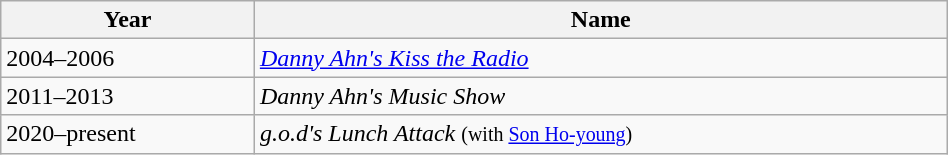<table class="wikitable" width=50%>
<tr>
<th>Year</th>
<th>Name</th>
</tr>
<tr>
<td>2004–2006</td>
<td><em><a href='#'>Danny Ahn's Kiss the Radio</a></em></td>
</tr>
<tr>
<td>2011–2013</td>
<td><em>Danny Ahn's Music Show</em></td>
</tr>
<tr>
<td>2020–present</td>
<td><em>g.o.d's Lunch Attack</em> <small>(with <a href='#'>Son Ho-young</a>)</small></td>
</tr>
</table>
